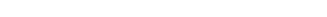<table style="width:22%; text-align:center;">
<tr style="color:white;">
<td style="background:"><strong>7</strong></td>
<td style="background:"><strong>10</strong></td>
<td style="background:"><strong>1</strong></td>
<td style="background:"><strong>18</strong></td>
</tr>
</table>
